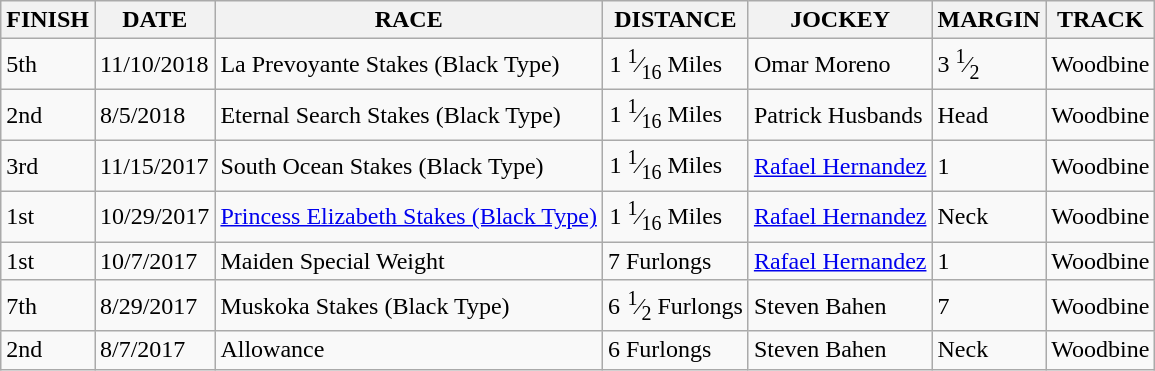<table class="wikitable">
<tr>
<th>FINISH</th>
<th>DATE</th>
<th>RACE</th>
<th>DISTANCE</th>
<th>JOCKEY</th>
<th>MARGIN</th>
<th>TRACK</th>
</tr>
<tr>
<td>5th</td>
<td>11/10/2018</td>
<td>La Prevoyante Stakes (Black Type)</td>
<td> 1 <sup>1</sup>⁄<sub>16</sub> Miles</td>
<td>Omar Moreno</td>
<td>3 <sup>1</sup>⁄<sub>2</sub></td>
<td>Woodbine</td>
</tr>
<tr>
<td>2nd</td>
<td>8/5/2018</td>
<td>Eternal Search Stakes (Black Type)</td>
<td> 1 <sup>1</sup>⁄<sub>16</sub> Miles</td>
<td>Patrick Husbands</td>
<td>Head</td>
<td>Woodbine</td>
</tr>
<tr>
<td>3rd</td>
<td>11/15/2017</td>
<td>South Ocean Stakes (Black Type)</td>
<td> 1 <sup>1</sup>⁄<sub>16</sub> Miles</td>
<td><a href='#'>Rafael Hernandez</a></td>
<td>1</td>
<td>Woodbine</td>
</tr>
<tr>
<td>1st</td>
<td>10/29/2017</td>
<td><a href='#'>Princess Elizabeth  Stakes (Black Type)</a></td>
<td> 1 <sup>1</sup>⁄<sub>16</sub> Miles</td>
<td><a href='#'>Rafael Hernandez</a></td>
<td>Neck</td>
<td>Woodbine</td>
</tr>
<tr>
<td>1st</td>
<td>10/7/2017</td>
<td>Maiden Special Weight</td>
<td>7 Furlongs</td>
<td><a href='#'>Rafael Hernandez</a></td>
<td>1</td>
<td>Woodbine</td>
</tr>
<tr>
<td>7th</td>
<td>8/29/2017</td>
<td>Muskoka Stakes (Black Type)</td>
<td>6  <sup>1</sup>⁄<sub>2</sub> Furlongs</td>
<td>Steven Bahen</td>
<td>7</td>
<td>Woodbine</td>
</tr>
<tr>
<td>2nd</td>
<td>8/7/2017</td>
<td>Allowance</td>
<td>6 Furlongs</td>
<td>Steven Bahen</td>
<td>Neck</td>
<td>Woodbine</td>
</tr>
</table>
